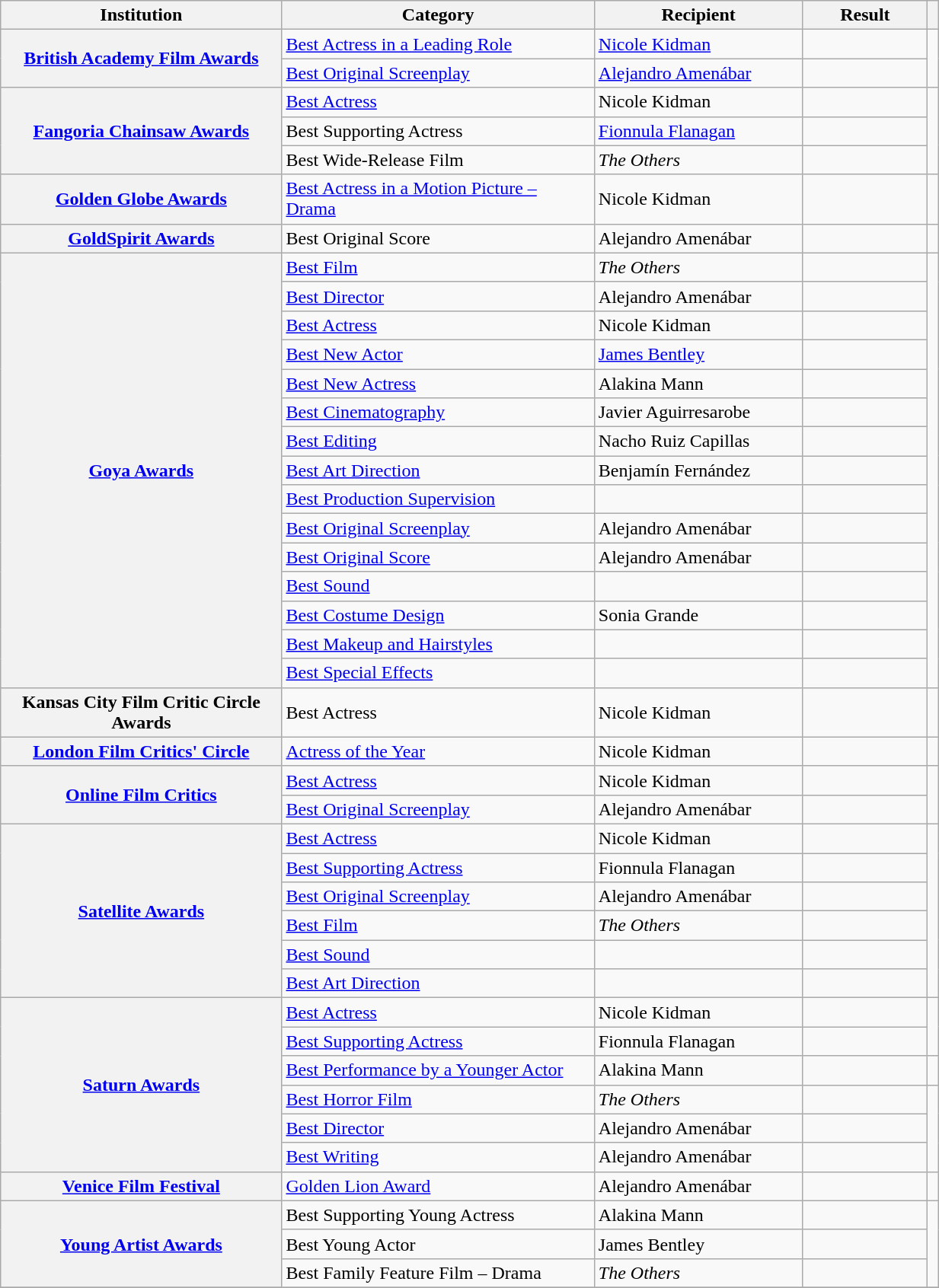<table class="wikitable unsortable plainrowheaders" style="width:65%;">
<tr>
<th style="width:27%;">Institution</th>
<th style="width:30%;">Category</th>
<th style="width:20%;">Recipient</th>
<th style="width:12%;">Result</th>
<th style="width:1%;"></th>
</tr>
<tr>
<th scope="row" rowspan="2"><a href='#'>British Academy Film Awards</a></th>
<td><a href='#'>Best Actress in a Leading Role</a></td>
<td><a href='#'>Nicole Kidman</a></td>
<td></td>
<td align="center" rowspan="2"></td>
</tr>
<tr>
<td><a href='#'>Best Original Screenplay</a></td>
<td><a href='#'>Alejandro Amenábar</a></td>
<td></td>
</tr>
<tr>
<th scope="row" rowspan="3"><a href='#'>Fangoria Chainsaw Awards</a></th>
<td><a href='#'>Best Actress</a></td>
<td>Nicole Kidman</td>
<td></td>
<td align="center" rowspan="3"></td>
</tr>
<tr>
<td>Best Supporting Actress</td>
<td><a href='#'>Fionnula Flanagan</a></td>
<td></td>
</tr>
<tr>
<td>Best Wide-Release Film</td>
<td><em>The Others</em></td>
<td></td>
</tr>
<tr>
<th scope="row" rowspan=""><a href='#'>Golden Globe Awards</a></th>
<td><a href='#'>Best Actress in a Motion Picture – Drama</a></td>
<td>Nicole Kidman</td>
<td></td>
<td align="center"></td>
</tr>
<tr>
<th scope="row"><a href='#'>GoldSpirit Awards</a></th>
<td>Best Original Score</td>
<td>Alejandro Amenábar</td>
<td></td>
<td align="center"></td>
</tr>
<tr>
<th scope="row" rowspan="15"><a href='#'>Goya Awards</a></th>
<td><a href='#'>Best Film</a></td>
<td><em>The Others</em></td>
<td></td>
<td align="center" rowspan="15"></td>
</tr>
<tr>
<td><a href='#'>Best Director</a></td>
<td>Alejandro Amenábar</td>
<td></td>
</tr>
<tr>
<td><a href='#'>Best Actress</a></td>
<td>Nicole Kidman</td>
<td></td>
</tr>
<tr>
<td><a href='#'>Best New Actor</a></td>
<td><a href='#'>James Bentley</a></td>
<td></td>
</tr>
<tr>
<td><a href='#'>Best New Actress</a></td>
<td>Alakina Mann</td>
<td></td>
</tr>
<tr>
<td><a href='#'>Best Cinematography</a></td>
<td>Javier Aguirresarobe</td>
<td></td>
</tr>
<tr>
<td><a href='#'>Best Editing</a></td>
<td>Nacho Ruiz Capillas</td>
<td></td>
</tr>
<tr>
<td><a href='#'>Best Art Direction</a></td>
<td>Benjamín Fernández</td>
<td></td>
</tr>
<tr>
<td><a href='#'>Best Production Supervision</a></td>
<td></td>
<td></td>
</tr>
<tr>
<td><a href='#'>Best Original Screenplay</a></td>
<td>Alejandro Amenábar</td>
<td></td>
</tr>
<tr>
<td><a href='#'>Best Original Score</a></td>
<td>Alejandro Amenábar</td>
<td></td>
</tr>
<tr>
<td><a href='#'>Best Sound</a></td>
<td></td>
<td></td>
</tr>
<tr>
<td><a href='#'>Best Costume Design</a></td>
<td>Sonia Grande</td>
<td></td>
</tr>
<tr>
<td><a href='#'>Best Makeup and Hairstyles</a></td>
<td></td>
<td></td>
</tr>
<tr>
<td><a href='#'>Best Special Effects</a></td>
<td></td>
<td></td>
</tr>
<tr>
<th scope="row">Kansas City Film Critic Circle Awards</th>
<td>Best Actress</td>
<td>Nicole Kidman</td>
<td></td>
<td align="center"></td>
</tr>
<tr>
<th scope="row"><a href='#'>London Film Critics' Circle</a></th>
<td><a href='#'>Actress of the Year</a></td>
<td>Nicole Kidman</td>
<td></td>
<td align="center"></td>
</tr>
<tr>
<th scope="row" rowspan="2"><a href='#'>Online Film Critics</a></th>
<td><a href='#'>Best Actress</a></td>
<td>Nicole Kidman</td>
<td></td>
<td align="center" rowspan="2"></td>
</tr>
<tr>
<td><a href='#'>Best Original Screenplay</a></td>
<td>Alejandro Amenábar</td>
<td></td>
</tr>
<tr>
<th scope="row" rowspan="6"><a href='#'>Satellite Awards</a></th>
<td><a href='#'>Best Actress</a></td>
<td>Nicole Kidman</td>
<td></td>
<td align="center" rowspan="6"></td>
</tr>
<tr>
<td><a href='#'>Best Supporting Actress</a></td>
<td>Fionnula Flanagan</td>
<td></td>
</tr>
<tr>
<td><a href='#'>Best Original Screenplay</a></td>
<td>Alejandro Amenábar</td>
<td></td>
</tr>
<tr>
<td><a href='#'>Best Film</a></td>
<td><em>The Others</em></td>
<td></td>
</tr>
<tr>
<td><a href='#'>Best Sound</a></td>
<td></td>
<td></td>
</tr>
<tr>
<td><a href='#'>Best Art Direction</a></td>
<td></td>
<td></td>
</tr>
<tr>
<th scope="row" rowspan="6"><a href='#'>Saturn Awards</a></th>
<td><a href='#'>Best Actress</a></td>
<td>Nicole Kidman</td>
<td></td>
<td align="center" rowspan="2"></td>
</tr>
<tr>
<td><a href='#'>Best Supporting Actress</a></td>
<td>Fionnula Flanagan</td>
<td></td>
</tr>
<tr>
<td><a href='#'>Best Performance by a Younger Actor</a></td>
<td>Alakina Mann</td>
<td></td>
<td align="center"></td>
</tr>
<tr>
<td><a href='#'>Best Horror Film</a></td>
<td><em>The Others</em></td>
<td></td>
<td align="center" rowspan="3"></td>
</tr>
<tr>
<td><a href='#'>Best Director</a></td>
<td>Alejandro Amenábar</td>
<td></td>
</tr>
<tr>
<td><a href='#'>Best Writing</a></td>
<td>Alejandro Amenábar</td>
<td></td>
</tr>
<tr>
<th scope="row"><a href='#'>Venice Film Festival</a></th>
<td><a href='#'>Golden Lion Award</a></td>
<td>Alejandro Amenábar</td>
<td></td>
<td align="center"></td>
</tr>
<tr>
<th scope="row" rowspan="3"><a href='#'>Young Artist Awards</a></th>
<td>Best Supporting Young Actress</td>
<td>Alakina Mann</td>
<td></td>
<td align="center" rowspan="3"></td>
</tr>
<tr>
<td>Best Young Actor</td>
<td>James Bentley</td>
<td></td>
</tr>
<tr>
<td>Best Family Feature Film – Drama</td>
<td><em>The Others</em></td>
<td></td>
</tr>
<tr>
</tr>
</table>
